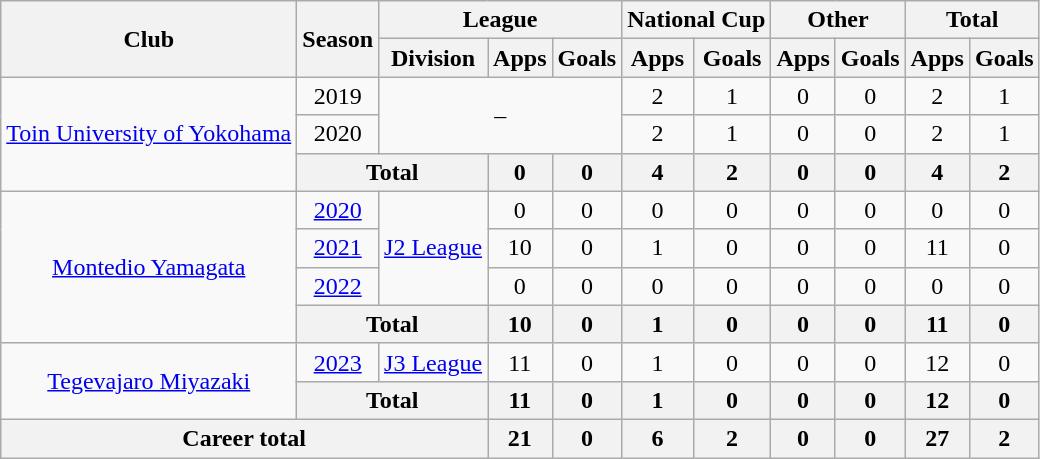<table class="wikitable" style="text-align: center">
<tr>
<th rowspan="2">Club</th>
<th rowspan="2">Season</th>
<th colspan="3">League</th>
<th colspan="2">National Cup</th>
<th colspan="2">Other</th>
<th colspan="2">Total</th>
</tr>
<tr>
<th>Division</th>
<th>Apps</th>
<th>Goals</th>
<th>Apps</th>
<th>Goals</th>
<th>Apps</th>
<th>Goals</th>
<th>Apps</th>
<th>Goals</th>
</tr>
<tr>
<td rowspan="3"><a href='#'>Toin University of Yokohama</a></td>
<td>2019</td>
<td colspan="3" rowspan="2">–</td>
<td>2</td>
<td>1</td>
<td>0</td>
<td>0</td>
<td>2</td>
<td>1</td>
</tr>
<tr>
<td>2020</td>
<td>2</td>
<td>1</td>
<td>0</td>
<td>0</td>
<td>2</td>
<td>1</td>
</tr>
<tr>
<th colspan=2>Total</th>
<th>0</th>
<th>0</th>
<th>4</th>
<th>2</th>
<th>0</th>
<th>0</th>
<th>4</th>
<th>2</th>
</tr>
<tr>
<td rowspan="4"><a href='#'>Montedio Yamagata</a></td>
<td><a href='#'>2020</a></td>
<td rowspan="3"><a href='#'>J2 League</a></td>
<td>0</td>
<td>0</td>
<td>0</td>
<td>0</td>
<td>0</td>
<td>0</td>
<td>0</td>
<td>0</td>
</tr>
<tr>
<td><a href='#'>2021</a></td>
<td>10</td>
<td>0</td>
<td>1</td>
<td>0</td>
<td>0</td>
<td>0</td>
<td>11</td>
<td>0</td>
</tr>
<tr>
<td><a href='#'>2022</a></td>
<td>0</td>
<td>0</td>
<td>0</td>
<td>0</td>
<td>0</td>
<td>0</td>
<td>0</td>
<td>0</td>
</tr>
<tr>
<th colspan=2>Total</th>
<th>10</th>
<th>0</th>
<th>1</th>
<th>0</th>
<th>0</th>
<th>0</th>
<th>11</th>
<th>0</th>
</tr>
<tr>
<td rowspan="2"><a href='#'>Tegevajaro Miyazaki</a></td>
<td><a href='#'>2023</a></td>
<td><a href='#'>J3 League</a></td>
<td>11</td>
<td>0</td>
<td>1</td>
<td>0</td>
<td>0</td>
<td>0</td>
<td>12</td>
<td>0</td>
</tr>
<tr>
<th colspan=2>Total</th>
<th>11</th>
<th>0</th>
<th>1</th>
<th>0</th>
<th>0</th>
<th>0</th>
<th>12</th>
<th>0</th>
</tr>
<tr>
<th colspan=3>Career total</th>
<th>21</th>
<th>0</th>
<th>6</th>
<th>2</th>
<th>0</th>
<th>0</th>
<th>27</th>
<th>2</th>
</tr>
</table>
